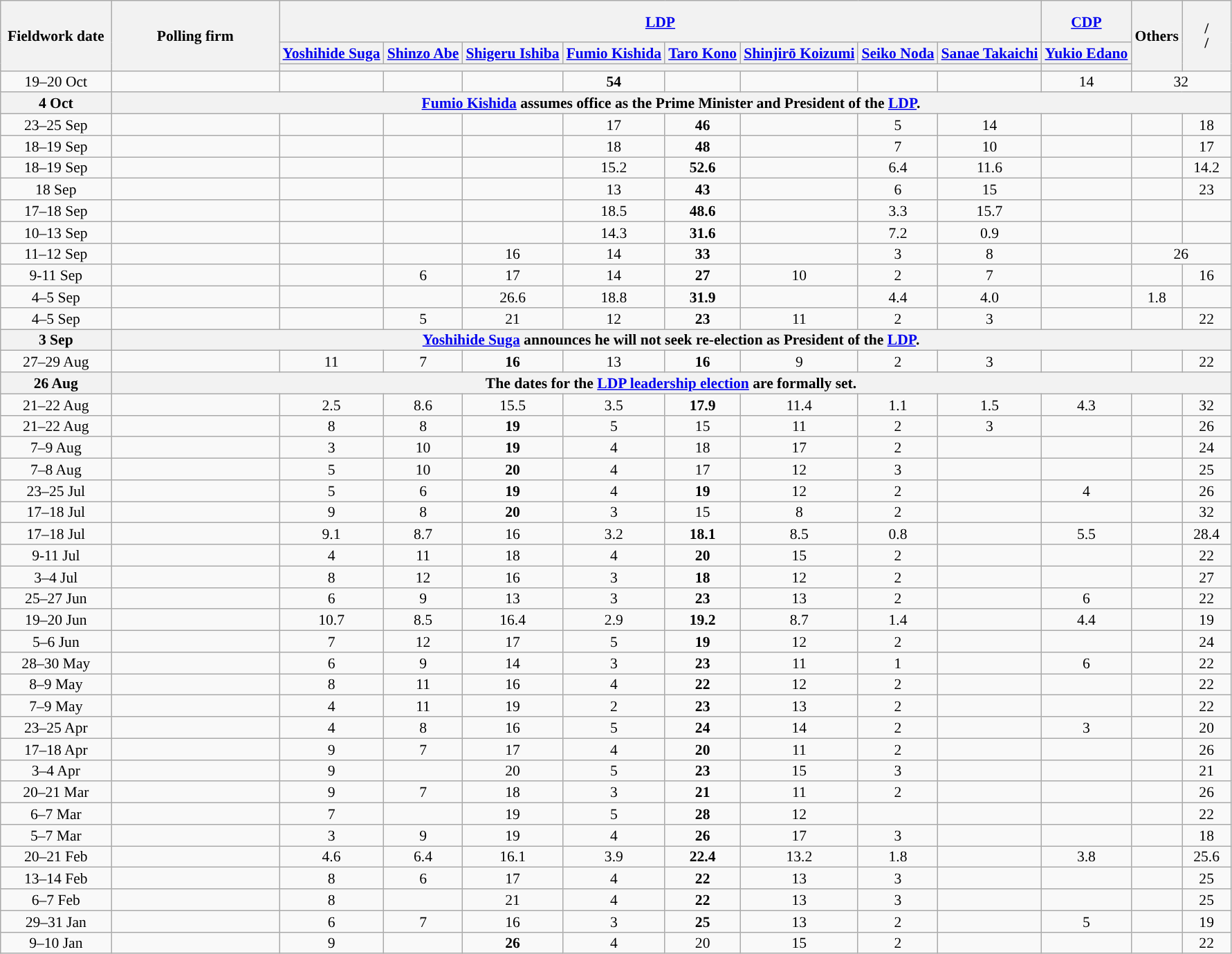<table class="wikitable mw-datatable sortable mw-collapsible" style="text-align:center;font-size:90%;line-height:14px;">
<tr style="height:40px;">
<th class="unsortable" rowspan="3" width=100px>Fieldwork date</th>
<th class="unsortable" rowspan="3" width=155px>Polling firm</th>
<th colspan="8" class="unsortable"><a href='#'>LDP</a></th>
<th class="unsortable"><a href='#'>CDP</a></th>
<th rowspan="3" class="unsortable" width="40px">Others </th>
<th rowspan="3" class="unsortable" width="40px">/<br>/</th>
</tr>
<tr>
<th class="unsortable" "style=width:40px;"><a href='#'>Yoshihide Suga</a></th>
<th class="unsortable" "style=width:40px;"><a href='#'>Shinzo Abe</a></th>
<th class="unsortable" "style=width:40px;"><a href='#'>Shigeru Ishiba</a></th>
<th class="unsortable" "style=width:40px;"><a href='#'>Fumio Kishida</a></th>
<th class="unsortable" "style=width:40px;"><a href='#'>Taro Kono</a></th>
<th class="unsortable" "style=width:40px;"><a href='#'>Shinjirō Koizumi</a></th>
<th class="unsortable" "style=width:40px;"><a href='#'>Seiko Noda</a></th>
<th class="unsortable" "style=width:40px;"><a href='#'>Sanae Takaichi</a></th>
<th class="unsortable" "style=width:40px;"><a href='#'>Yukio Edano</a></th>
</tr>
<tr>
<th colspan="8" style="background: "></th>
<th style="background: "></th>
</tr>
<tr>
<td>19–20 Oct</td>
<td></td>
<td></td>
<td></td>
<td></td>
<td><strong>54</strong></td>
<td></td>
<td></td>
<td></td>
<td></td>
<td>14</td>
<td colspan="2">32</td>
</tr>
<tr>
<th>4 Oct</th>
<th colspan="12"><a href='#'>Fumio Kishida</a> assumes office as the Prime Minister and President of the <a href='#'>LDP</a>.</th>
</tr>
<tr>
<td>23–25 Sep</td>
<td></td>
<td></td>
<td></td>
<td></td>
<td>17</td>
<td><strong>46</strong></td>
<td></td>
<td>5</td>
<td>14</td>
<td></td>
<td></td>
<td>18</td>
</tr>
<tr>
<td>18–19 Sep</td>
<td></td>
<td></td>
<td></td>
<td></td>
<td>18</td>
<td><strong>48</strong></td>
<td></td>
<td>7</td>
<td>10</td>
<td></td>
<td></td>
<td>17</td>
</tr>
<tr>
<td>18–19 Sep</td>
<td></td>
<td></td>
<td></td>
<td></td>
<td>15.2</td>
<td><strong>52.6</strong></td>
<td></td>
<td>6.4</td>
<td>11.6</td>
<td></td>
<td></td>
<td>14.2</td>
</tr>
<tr>
<td>18 Sep</td>
<td></td>
<td></td>
<td></td>
<td></td>
<td>13</td>
<td><strong>43</strong></td>
<td></td>
<td>6</td>
<td>15</td>
<td></td>
<td></td>
<td>23</td>
</tr>
<tr>
<td>17–18 Sep</td>
<td></td>
<td></td>
<td></td>
<td></td>
<td>18.5</td>
<td><strong>48.6</strong></td>
<td></td>
<td>3.3</td>
<td>15.7</td>
<td></td>
<td></td>
<td></td>
</tr>
<tr>
<td>10–13 Sep</td>
<td> </td>
<td></td>
<td></td>
<td></td>
<td>14.3</td>
<td><strong>31.6</strong></td>
<td></td>
<td>7.2</td>
<td>0.9</td>
<td></td>
<td></td>
<td></td>
</tr>
<tr>
<td>11–12 Sep</td>
<td></td>
<td></td>
<td></td>
<td>16</td>
<td>14</td>
<td><strong>33</strong></td>
<td></td>
<td>3</td>
<td>8</td>
<td></td>
<td colspan="2">26</td>
</tr>
<tr>
<td>9-11 Sep</td>
<td></td>
<td></td>
<td>6</td>
<td>17</td>
<td>14</td>
<td><strong>27</strong></td>
<td>10</td>
<td>2</td>
<td>7</td>
<td></td>
<td></td>
<td>16</td>
</tr>
<tr>
<td>4–5 Sep</td>
<td></td>
<td></td>
<td></td>
<td>26.6</td>
<td>18.8</td>
<td><strong>31.9</strong></td>
<td></td>
<td>4.4</td>
<td>4.0</td>
<td></td>
<td>1.8</td>
<td></td>
</tr>
<tr>
<td>4–5 Sep</td>
<td></td>
<td></td>
<td>5</td>
<td>21</td>
<td>12</td>
<td><strong>23</strong></td>
<td>11</td>
<td>2</td>
<td>3</td>
<td></td>
<td></td>
<td>22</td>
</tr>
<tr>
<th>3 Sep</th>
<th colspan="12"><a href='#'>Yoshihide Suga</a> announces he will not seek re-election as President of the <a href='#'>LDP</a>.</th>
</tr>
<tr>
<td>27–29 Aug</td>
<td></td>
<td>11</td>
<td>7</td>
<td><strong>16</strong></td>
<td>13</td>
<td><strong>16</strong></td>
<td>9</td>
<td>2</td>
<td>3</td>
<td></td>
<td></td>
<td>22</td>
</tr>
<tr>
<th>26 Aug</th>
<th colspan="12">The dates for the <a href='#'>LDP leadership election</a> are formally set.</th>
</tr>
<tr>
<td>21–22 Aug</td>
<td></td>
<td>2.5</td>
<td>8.6</td>
<td>15.5</td>
<td>3.5</td>
<td><strong>17.9</strong></td>
<td>11.4</td>
<td>1.1</td>
<td>1.5</td>
<td>4.3</td>
<td></td>
<td>32</td>
</tr>
<tr>
<td>21–22 Aug</td>
<td></td>
<td>8</td>
<td>8</td>
<td><strong>19</strong></td>
<td>5</td>
<td>15</td>
<td>11</td>
<td>2</td>
<td>3</td>
<td></td>
<td></td>
<td>26</td>
</tr>
<tr>
<td data-sort-value="2021-08-09">7–9 Aug</td>
<td></td>
<td>3</td>
<td>10</td>
<td><strong>19</strong></td>
<td>4</td>
<td>18</td>
<td>17</td>
<td>2</td>
<td></td>
<td></td>
<td></td>
<td>24</td>
</tr>
<tr>
<td data-sort-value="2021-08-08">7–8 Aug</td>
<td></td>
<td>5</td>
<td>10</td>
<td><strong>20</strong></td>
<td>4</td>
<td>17</td>
<td>12</td>
<td>3</td>
<td></td>
<td></td>
<td></td>
<td>25</td>
</tr>
<tr>
<td data-sort-value="2021-07-25">23–25 Jul</td>
<td></td>
<td>5</td>
<td>6</td>
<td><strong>19</strong></td>
<td>4</td>
<td><strong>19</strong></td>
<td>12</td>
<td>2</td>
<td></td>
<td>4</td>
<td></td>
<td>26</td>
</tr>
<tr>
<td data-sort-value="2021-07-18">17–18 Jul</td>
<td></td>
<td>9</td>
<td>8</td>
<td><strong>20</strong></td>
<td>3</td>
<td>15</td>
<td>8</td>
<td>2</td>
<td></td>
<td></td>
<td></td>
<td>32</td>
</tr>
<tr>
<td data-sort-value="2021-07-18">17–18 Jul</td>
<td></td>
<td>9.1</td>
<td>8.7</td>
<td>16</td>
<td>3.2</td>
<td><strong>18.1</strong></td>
<td>8.5</td>
<td>0.8</td>
<td></td>
<td>5.5</td>
<td></td>
<td>28.4</td>
</tr>
<tr>
<td data-sort-value="2021-07-11">9-11 Jul</td>
<td></td>
<td>4</td>
<td>11</td>
<td>18</td>
<td>4</td>
<td><strong>20</strong></td>
<td>15</td>
<td>2</td>
<td></td>
<td></td>
<td></td>
<td>22</td>
</tr>
<tr>
<td data-sort-value="2021-07-04">3–4 Jul</td>
<td></td>
<td>8</td>
<td>12</td>
<td>16</td>
<td>3</td>
<td><strong>18</strong></td>
<td>12</td>
<td>2</td>
<td></td>
<td></td>
<td></td>
<td>27</td>
</tr>
<tr>
<td data-sort-value="2021-06-27">25–27 Jun</td>
<td></td>
<td>6</td>
<td>9</td>
<td>13</td>
<td>3</td>
<td><strong>23</strong></td>
<td>13</td>
<td>2</td>
<td></td>
<td>6</td>
<td></td>
<td>22</td>
</tr>
<tr>
<td data-sort-value="2021-06-20">19–20 Jun</td>
<td></td>
<td>10.7</td>
<td>8.5</td>
<td>16.4</td>
<td>2.9</td>
<td><strong>19.2</strong></td>
<td>8.7</td>
<td>1.4</td>
<td></td>
<td>4.4</td>
<td></td>
<td>19</td>
</tr>
<tr>
<td data-sort-value="2021-06-06">5–6 Jun</td>
<td></td>
<td>7</td>
<td>12</td>
<td>17</td>
<td>5</td>
<td><strong>19</strong></td>
<td>12</td>
<td>2</td>
<td></td>
<td></td>
<td></td>
<td>24</td>
</tr>
<tr>
<td data-sort-value="2021-05-30">28–30 May</td>
<td></td>
<td>6</td>
<td>9</td>
<td>14</td>
<td>3</td>
<td><strong>23</strong></td>
<td>11</td>
<td>1</td>
<td></td>
<td>6</td>
<td></td>
<td>22</td>
</tr>
<tr>
<td data-sort-value="2021-05-09">8–9 May</td>
<td></td>
<td>8</td>
<td>11</td>
<td>16</td>
<td>4</td>
<td><strong>22</strong></td>
<td>12</td>
<td>2</td>
<td></td>
<td></td>
<td></td>
<td>22</td>
</tr>
<tr>
<td data-sort-value="2021-05-09">7–9 May</td>
<td></td>
<td>4</td>
<td>11</td>
<td>19</td>
<td>2</td>
<td><strong>23</strong></td>
<td>13</td>
<td>2</td>
<td></td>
<td></td>
<td></td>
<td>22</td>
</tr>
<tr>
<td data-sort-value="2021-04-25">23–25 Apr</td>
<td></td>
<td>4</td>
<td>8</td>
<td>16</td>
<td>5</td>
<td><strong>24</strong></td>
<td>14</td>
<td>2</td>
<td></td>
<td>3</td>
<td></td>
<td>20</td>
</tr>
<tr>
<td data-sort-value="2021-04-18">17–18 Apr</td>
<td></td>
<td>9</td>
<td>7</td>
<td>17</td>
<td>4</td>
<td><strong>20</strong></td>
<td>11</td>
<td>2</td>
<td></td>
<td></td>
<td></td>
<td>26</td>
</tr>
<tr>
<td data-sort-value="2021-04-04">3–4 Apr</td>
<td></td>
<td>9</td>
<td></td>
<td>20</td>
<td>5</td>
<td><strong>23</strong></td>
<td>15</td>
<td>3</td>
<td></td>
<td></td>
<td></td>
<td>21</td>
</tr>
<tr>
<td data-sort-value="2021-03-21">20–21 Mar</td>
<td></td>
<td>9</td>
<td>7</td>
<td>18</td>
<td>3</td>
<td><strong>21</strong></td>
<td>11</td>
<td>2</td>
<td></td>
<td></td>
<td></td>
<td>26</td>
</tr>
<tr>
<td data-sort-value="2021-03-07">6–7 Mar</td>
<td></td>
<td>7</td>
<td></td>
<td>19</td>
<td>5</td>
<td><strong>28</strong></td>
<td>12</td>
<td></td>
<td></td>
<td></td>
<td></td>
<td>22</td>
</tr>
<tr>
<td data-sort-value="2021-03-07">5–7 Mar</td>
<td></td>
<td>3</td>
<td>9</td>
<td>19</td>
<td>4</td>
<td><strong>26</strong></td>
<td>17</td>
<td>3</td>
<td></td>
<td></td>
<td></td>
<td>18</td>
</tr>
<tr>
<td data-sort-value="2021-02-21">20–21 Feb</td>
<td></td>
<td>4.6</td>
<td>6.4</td>
<td>16.1</td>
<td>3.9</td>
<td><strong>22.4</strong></td>
<td>13.2</td>
<td>1.8</td>
<td></td>
<td>3.8</td>
<td></td>
<td>25.6</td>
</tr>
<tr>
<td data-sort-value="2021-02-14">13–14 Feb</td>
<td></td>
<td>8</td>
<td>6</td>
<td>17</td>
<td>4</td>
<td><strong>22</strong></td>
<td>13</td>
<td>3</td>
<td></td>
<td></td>
<td></td>
<td>25</td>
</tr>
<tr>
<td data-sort-value="2021-02-07">6–7 Feb</td>
<td></td>
<td>8</td>
<td></td>
<td>21</td>
<td>4</td>
<td><strong>22</strong></td>
<td>13</td>
<td>3</td>
<td></td>
<td></td>
<td></td>
<td>25</td>
</tr>
<tr>
<td data-sort-value="2021-01-31">29–31 Jan</td>
<td></td>
<td>6</td>
<td>7</td>
<td>16</td>
<td>3</td>
<td><strong>25</strong></td>
<td>13</td>
<td>2</td>
<td></td>
<td>5</td>
<td></td>
<td>19</td>
</tr>
<tr>
<td data-sort-value="2021-01-10">9–10 Jan</td>
<td></td>
<td>9</td>
<td></td>
<td><strong>26</strong></td>
<td>4</td>
<td>20</td>
<td>15</td>
<td>2</td>
<td></td>
<td></td>
<td></td>
<td>22</td>
</tr>
</table>
